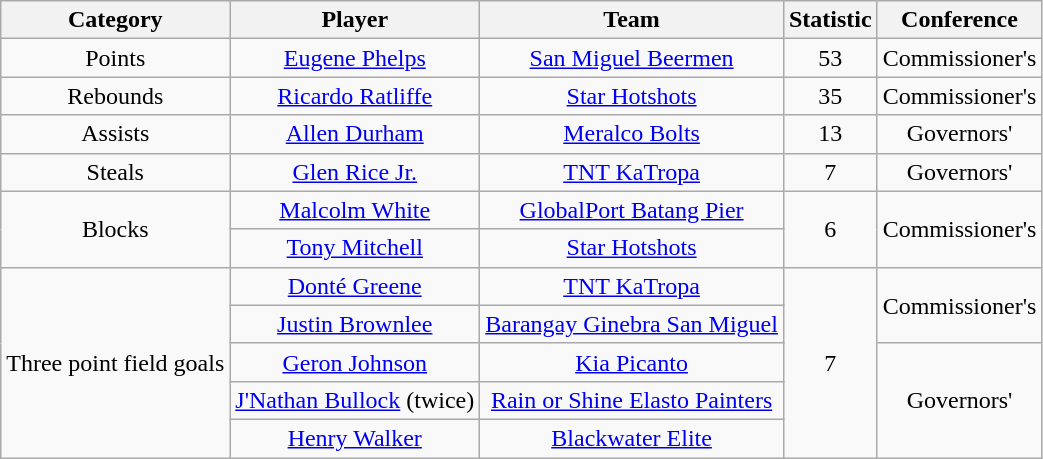<table class="wikitable" style="text-align:center">
<tr>
<th>Category</th>
<th>Player</th>
<th>Team</th>
<th>Statistic</th>
<th>Conference</th>
</tr>
<tr>
<td>Points</td>
<td><a href='#'>Eugene Phelps</a></td>
<td><a href='#'>San Miguel Beermen</a></td>
<td>53</td>
<td>Commissioner's</td>
</tr>
<tr>
<td>Rebounds</td>
<td><a href='#'>Ricardo Ratliffe</a></td>
<td><a href='#'>Star Hotshots</a></td>
<td>35</td>
<td>Commissioner's</td>
</tr>
<tr>
<td>Assists</td>
<td><a href='#'>Allen Durham</a></td>
<td><a href='#'>Meralco Bolts</a></td>
<td>13</td>
<td>Governors'</td>
</tr>
<tr>
<td>Steals</td>
<td><a href='#'>Glen Rice Jr.</a></td>
<td><a href='#'>TNT KaTropa</a></td>
<td>7</td>
<td>Governors'</td>
</tr>
<tr>
<td rowspan=2>Blocks</td>
<td><a href='#'>Malcolm White</a></td>
<td><a href='#'>GlobalPort Batang Pier</a></td>
<td rowspan=2>6</td>
<td rowspan=2>Commissioner's</td>
</tr>
<tr>
<td><a href='#'>Tony Mitchell</a></td>
<td><a href='#'>Star Hotshots</a></td>
</tr>
<tr>
<td rowspan=5>Three point field goals</td>
<td><a href='#'>Donté Greene</a></td>
<td><a href='#'>TNT KaTropa</a></td>
<td rowspan=5>7</td>
<td rowspan=2>Commissioner's</td>
</tr>
<tr>
<td><a href='#'>Justin Brownlee</a></td>
<td><a href='#'>Barangay Ginebra San Miguel</a></td>
</tr>
<tr>
<td><a href='#'>Geron Johnson</a></td>
<td><a href='#'>Kia Picanto</a></td>
<td rowspan=3>Governors'</td>
</tr>
<tr>
<td><a href='#'>J'Nathan Bullock</a> (twice)</td>
<td><a href='#'>Rain or Shine Elasto Painters</a></td>
</tr>
<tr>
<td><a href='#'>Henry Walker</a></td>
<td><a href='#'>Blackwater Elite</a></td>
</tr>
</table>
